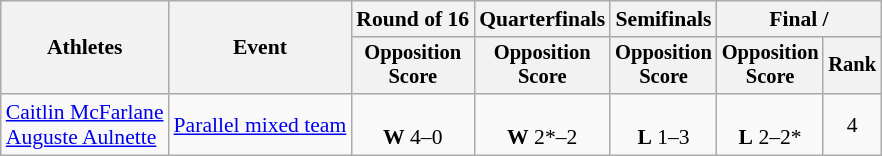<table class="wikitable" style="font-size:90%; text-align:center;">
<tr>
<th rowspan=2>Athletes</th>
<th rowspan=2>Event</th>
<th>Round of 16</th>
<th>Quarterfinals</th>
<th>Semifinals</th>
<th colspan=2>Final / </th>
</tr>
<tr style="font-size:95%">
<th>Opposition<br>Score</th>
<th>Opposition<br>Score</th>
<th>Opposition<br>Score</th>
<th>Opposition<br>Score</th>
<th>Rank</th>
</tr>
<tr>
<td align=left><a href='#'>Caitlin McFarlane</a><br><a href='#'>Auguste Aulnette</a></td>
<td align=left><a href='#'>Parallel mixed team</a></td>
<td><br><strong>W</strong> 4–0</td>
<td><br><strong>W</strong> 2*–2</td>
<td><br><strong>L</strong> 1–3</td>
<td><br><strong>L</strong> 2–2*</td>
<td>4</td>
</tr>
</table>
